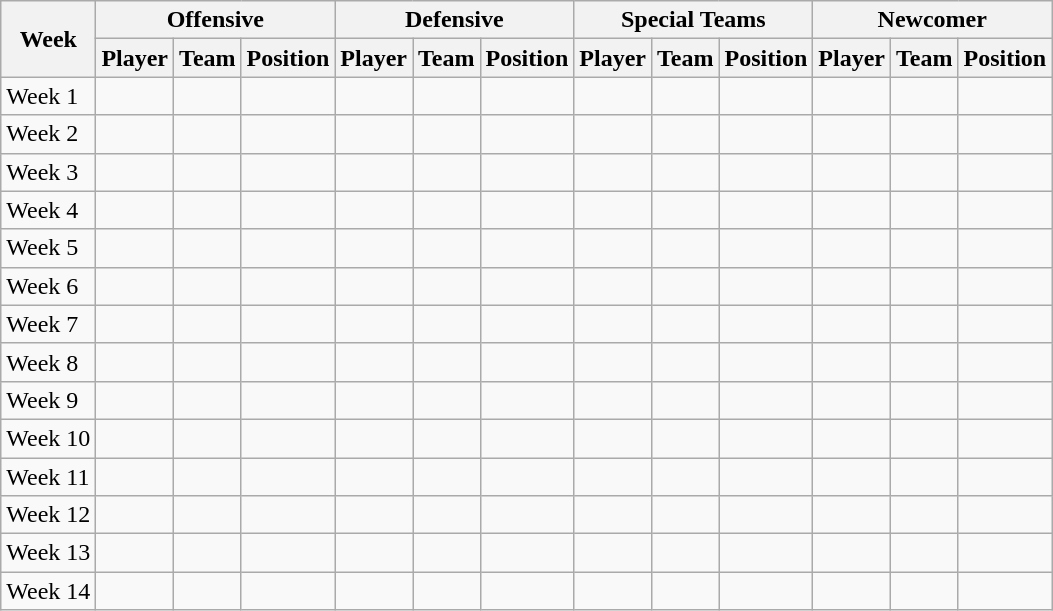<table class="wikitable">
<tr>
<th rowspan="2">Week</th>
<th colspan="3">Offensive</th>
<th colspan="3">Defensive</th>
<th colspan="3">Special Teams</th>
<th colspan="3">Newcomer</th>
</tr>
<tr>
<th>Player</th>
<th>Team</th>
<th>Position</th>
<th>Player</th>
<th>Team</th>
<th>Position</th>
<th>Player</th>
<th>Team</th>
<th>Position</th>
<th>Player</th>
<th>Team</th>
<th>Position</th>
</tr>
<tr>
<td>Week 1</td>
<td></td>
<td></td>
<td></td>
<td></td>
<td></td>
<td></td>
<td></td>
<td></td>
<td></td>
<td></td>
<td></td>
<td></td>
</tr>
<tr>
<td>Week 2</td>
<td></td>
<td></td>
<td></td>
<td></td>
<td></td>
<td></td>
<td></td>
<td></td>
<td></td>
<td></td>
<td></td>
<td></td>
</tr>
<tr>
<td>Week 3</td>
<td></td>
<td></td>
<td></td>
<td></td>
<td></td>
<td></td>
<td></td>
<td></td>
<td></td>
<td></td>
<td></td>
<td></td>
</tr>
<tr>
<td>Week 4</td>
<td></td>
<td></td>
<td></td>
<td></td>
<td></td>
<td></td>
<td></td>
<td></td>
<td></td>
<td></td>
<td></td>
<td></td>
</tr>
<tr>
<td>Week 5</td>
<td></td>
<td></td>
<td></td>
<td></td>
<td></td>
<td></td>
<td></td>
<td></td>
<td></td>
<td></td>
<td></td>
<td></td>
</tr>
<tr>
<td>Week 6</td>
<td></td>
<td></td>
<td></td>
<td></td>
<td></td>
<td></td>
<td></td>
<td></td>
<td></td>
<td></td>
<td></td>
<td></td>
</tr>
<tr>
<td>Week 7</td>
<td></td>
<td></td>
<td></td>
<td></td>
<td></td>
<td></td>
<td></td>
<td></td>
<td></td>
<td></td>
<td></td>
<td></td>
</tr>
<tr>
<td>Week 8</td>
<td></td>
<td></td>
<td></td>
<td></td>
<td></td>
<td></td>
<td></td>
<td></td>
<td></td>
<td></td>
<td></td>
<td></td>
</tr>
<tr>
<td>Week 9</td>
<td></td>
<td></td>
<td></td>
<td></td>
<td></td>
<td></td>
<td></td>
<td></td>
<td></td>
<td></td>
<td></td>
<td></td>
</tr>
<tr>
<td>Week 10</td>
<td></td>
<td></td>
<td></td>
<td></td>
<td></td>
<td></td>
<td></td>
<td></td>
<td></td>
<td></td>
<td></td>
<td></td>
</tr>
<tr>
<td>Week 11</td>
<td></td>
<td></td>
<td></td>
<td></td>
<td></td>
<td></td>
<td></td>
<td></td>
<td></td>
<td></td>
<td></td>
<td></td>
</tr>
<tr>
<td>Week 12</td>
<td></td>
<td></td>
<td></td>
<td></td>
<td></td>
<td></td>
<td></td>
<td></td>
<td></td>
<td></td>
<td></td>
<td></td>
</tr>
<tr>
<td>Week 13</td>
<td></td>
<td></td>
<td></td>
<td></td>
<td></td>
<td></td>
<td></td>
<td></td>
<td></td>
<td></td>
<td></td>
<td></td>
</tr>
<tr>
<td>Week 14</td>
<td></td>
<td></td>
<td></td>
<td></td>
<td></td>
<td></td>
<td></td>
<td></td>
<td></td>
<td></td>
<td></td>
<td></td>
</tr>
</table>
